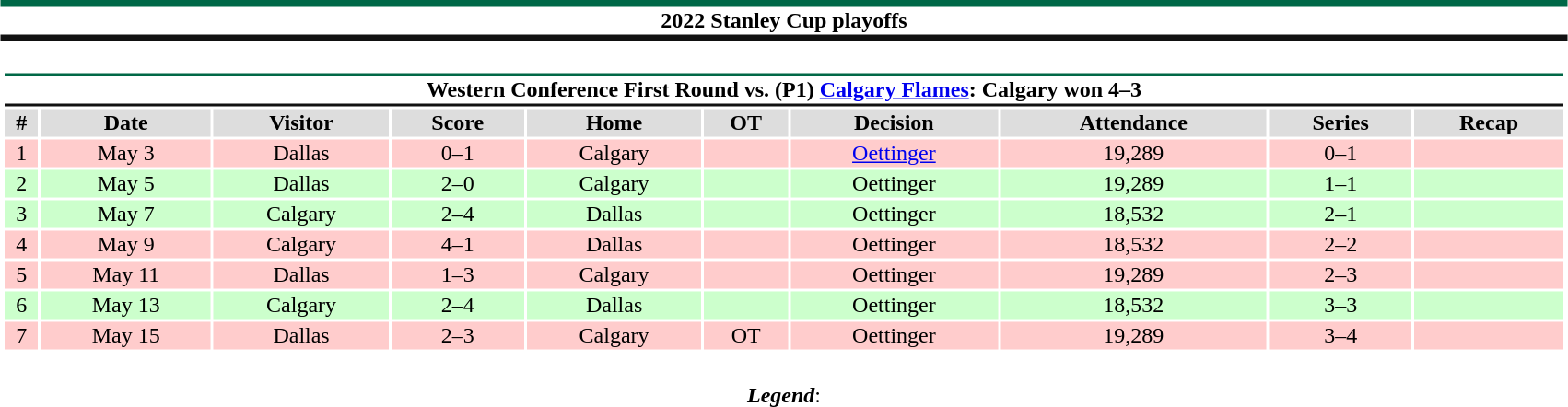<table class="toccolours" style="width:90%; clear:both; margin:1.5em auto; text-align:center;">
<tr>
<th colspan=10 style="background:#FFFFFF; border-top:#006847 5px solid; border-bottom:#111111 5px solid;">2022 Stanley Cup playoffs</th>
</tr>
<tr>
<td colspan=10><br><table class="toccolours collapsible collapsed" style="width:100%;">
<tr>
<th colspan=10 style="background:#FFFFFF; border-top:#006847 2px solid; border-bottom:#111111 2px solid;">Western Conference First Round vs. (P1) <a href='#'>Calgary Flames</a>: Calgary won 4–3</th>
</tr>
<tr style="background:#ddd;">
<th>#</th>
<th>Date</th>
<th>Visitor</th>
<th>Score</th>
<th>Home</th>
<th>OT</th>
<th>Decision</th>
<th>Attendance</th>
<th>Series</th>
<th>Recap</th>
</tr>
<tr style="background:#fcc;">
<td>1</td>
<td>May 3</td>
<td>Dallas</td>
<td>0–1</td>
<td>Calgary</td>
<td></td>
<td><a href='#'>Oettinger</a></td>
<td>19,289</td>
<td>0–1</td>
<td></td>
</tr>
<tr style="background:#cfc;">
<td>2</td>
<td>May 5</td>
<td>Dallas</td>
<td>2–0</td>
<td>Calgary</td>
<td></td>
<td>Oettinger</td>
<td>19,289</td>
<td>1–1</td>
<td></td>
</tr>
<tr style="background:#cfc;">
<td>3</td>
<td>May 7</td>
<td>Calgary</td>
<td>2–4</td>
<td>Dallas</td>
<td></td>
<td>Oettinger</td>
<td>18,532</td>
<td>2–1</td>
<td></td>
</tr>
<tr style="background:#fcc;">
<td>4</td>
<td>May 9</td>
<td>Calgary</td>
<td>4–1</td>
<td>Dallas</td>
<td></td>
<td>Oettinger</td>
<td>18,532</td>
<td>2–2</td>
<td></td>
</tr>
<tr style="background:#fcc;">
<td>5</td>
<td>May 11</td>
<td>Dallas</td>
<td>1–3</td>
<td>Calgary</td>
<td></td>
<td>Oettinger</td>
<td>19,289</td>
<td>2–3</td>
<td></td>
</tr>
<tr style="background:#cfc;">
<td>6</td>
<td>May 13</td>
<td>Calgary</td>
<td>2–4</td>
<td>Dallas</td>
<td></td>
<td>Oettinger</td>
<td>18,532</td>
<td>3–3</td>
<td></td>
</tr>
<tr style="background:#fcc;">
<td>7</td>
<td>May 15</td>
<td>Dallas</td>
<td>2–3</td>
<td>Calgary</td>
<td>OT</td>
<td>Oettinger</td>
<td>19,289</td>
<td>3–4</td>
<td></td>
</tr>
</table>
</td>
</tr>
<tr>
<td colspan="10" style="text-align:center;"><br><strong><em>Legend</em></strong>:

</td>
</tr>
</table>
